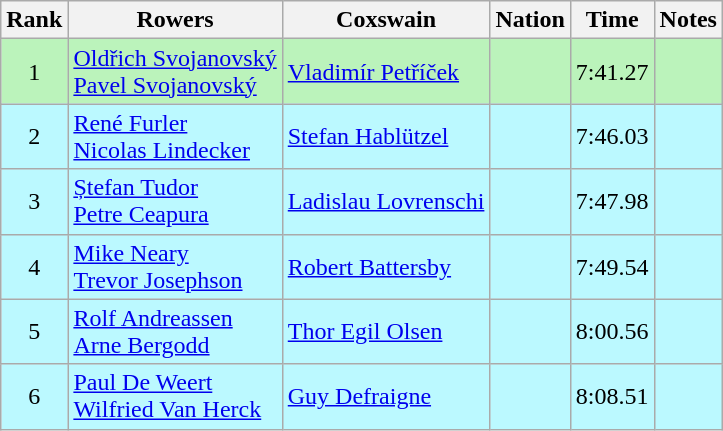<table class="wikitable sortable" style="text-align:center">
<tr>
<th>Rank</th>
<th>Rowers</th>
<th>Coxswain</th>
<th>Nation</th>
<th>Time</th>
<th>Notes</th>
</tr>
<tr bgcolor=bbf3bb>
<td>1</td>
<td align=left><a href='#'>Oldřich Svojanovský</a><br><a href='#'>Pavel Svojanovský</a></td>
<td align=left><a href='#'>Vladimír Petříček</a></td>
<td align=left></td>
<td>7:41.27</td>
<td></td>
</tr>
<tr bgcolor=bbf9ff>
<td>2</td>
<td align=left><a href='#'>René Furler</a><br><a href='#'>Nicolas Lindecker</a></td>
<td align=left><a href='#'>Stefan Hablützel</a></td>
<td align=left></td>
<td>7:46.03</td>
<td></td>
</tr>
<tr bgcolor=bbf9ff>
<td>3</td>
<td align=left><a href='#'>Ștefan Tudor</a><br><a href='#'>Petre Ceapura</a></td>
<td align=left><a href='#'>Ladislau Lovrenschi</a></td>
<td align=left></td>
<td>7:47.98</td>
<td></td>
</tr>
<tr bgcolor=bbf9ff>
<td>4</td>
<td align=left><a href='#'>Mike Neary</a><br><a href='#'>Trevor Josephson</a></td>
<td align=left><a href='#'>Robert Battersby</a></td>
<td align=left></td>
<td>7:49.54</td>
<td></td>
</tr>
<tr bgcolor=bbf9ff>
<td>5</td>
<td align=left><a href='#'>Rolf Andreassen</a><br><a href='#'>Arne Bergodd</a></td>
<td align=left><a href='#'>Thor Egil Olsen</a></td>
<td align=left></td>
<td>8:00.56</td>
<td></td>
</tr>
<tr bgcolor=bbf9ff>
<td>6</td>
<td align=left><a href='#'>Paul De Weert</a><br><a href='#'>Wilfried Van Herck</a></td>
<td align=left><a href='#'>Guy Defraigne</a></td>
<td align=left></td>
<td>8:08.51</td>
<td></td>
</tr>
</table>
